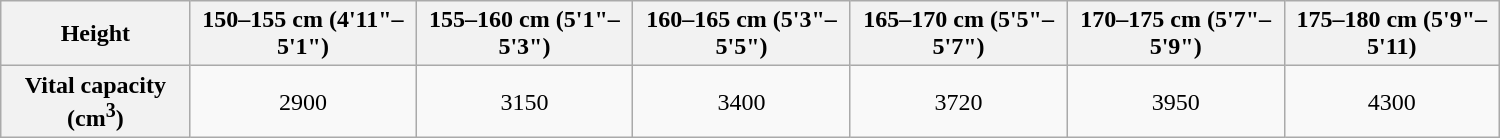<table class="wikitable" style="text-align:center;" cellpadding="5" width="1000">
<tr>
<th>Height</th>
<th>150–155 cm (4'11"–5'1")</th>
<th>155–160 cm (5'1"–5'3")</th>
<th>160–165 cm (5'3"–5'5")</th>
<th>165–170 cm (5'5"–5'7")</th>
<th>170–175 cm (5'7"–5'9")</th>
<th>175–180 cm (5'9"–5'11)</th>
</tr>
<tr>
<th>Vital capacity (cm<sup>3</sup>)</th>
<td>2900</td>
<td>3150</td>
<td>3400</td>
<td>3720</td>
<td>3950</td>
<td>4300</td>
</tr>
</table>
